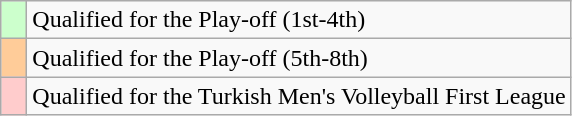<table class="wikitable" style="text-align:left;">
<tr>
<td width=10px bgcolor=#ccffcc></td>
<td>Qualified for the Play-off (1st-4th)</td>
</tr>
<tr>
<td width=10px bgcolor=#ffcc99></td>
<td>Qualified for the Play-off (5th-8th)</td>
</tr>
<tr>
<td width=10px bgcolor=#ffcccc></td>
<td>Qualified for the Turkish Men's Volleyball First League</td>
</tr>
</table>
